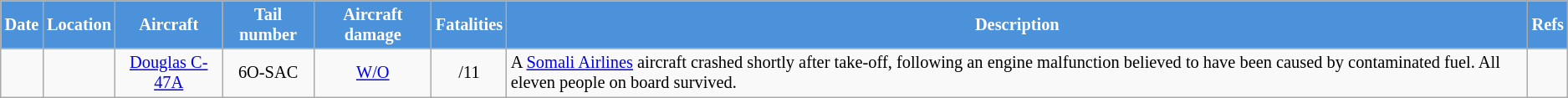<table class="wikitable sortable toccolours" border="1" cellpadding="3" style="border-collapse:collapse; font-size: 85%">
<tr>
<th style="background-color: #4B92DB; color: white">Date</th>
<th style="background-color: #4B92DB; color: white">Location</th>
<th style="background-color: #4B92DB; color: white">Aircraft</th>
<th style="background-color: #4B92DB; color: white">Tail number</th>
<th style="background-color: #4B92DB; color: white">Aircraft damage</th>
<th style="background-color: #4B92DB; color: white">Fatalities</th>
<th style="background-color: #4B92DB; color: white" class="unsortable">Description</th>
<th style="background-color: #4B92DB; color: white" class="unsortable">Refs</th>
</tr>
<tr>
<td align=center></td>
<td></td>
<td align=center><a href='#'>Douglas C-47A</a></td>
<td align=center>6O-SAC</td>
<td align=center><a href='#'>W/O</a></td>
<td align=center>/11</td>
<td>A <a href='#'>Somali Airlines</a> aircraft crashed shortly after take-off, following an engine malfunction believed to have been caused by contaminated fuel. All eleven people on board survived.</td>
<td align=center></td>
</tr>
</table>
